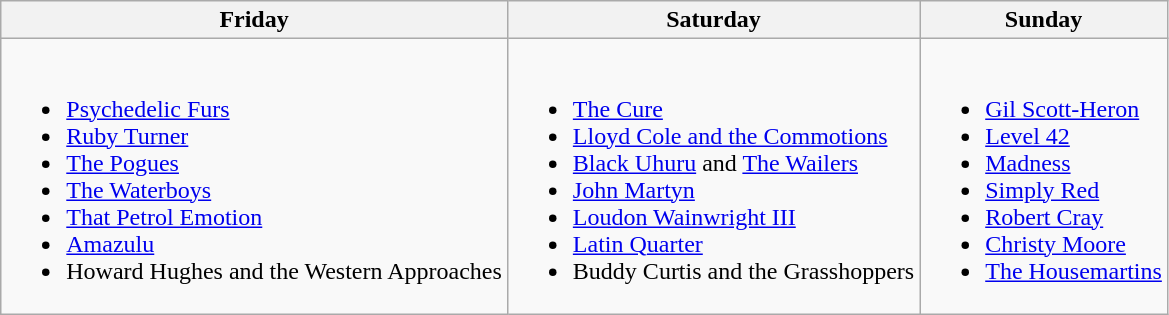<table class="wikitable">
<tr>
<th>Friday</th>
<th>Saturday</th>
<th>Sunday</th>
</tr>
<tr valign="top">
<td><br><ul><li><a href='#'>Psychedelic Furs</a></li><li><a href='#'>Ruby Turner</a></li><li><a href='#'>The Pogues</a></li><li><a href='#'>The Waterboys</a></li><li><a href='#'>That Petrol Emotion</a></li><li><a href='#'>Amazulu</a></li><li>Howard Hughes and the Western Approaches</li></ul></td>
<td><br><ul><li><a href='#'>The Cure</a></li><li><a href='#'>Lloyd Cole and the Commotions</a></li><li><a href='#'>Black Uhuru</a> and <a href='#'>The Wailers</a></li><li><a href='#'>John Martyn</a></li><li><a href='#'>Loudon Wainwright III</a></li><li><a href='#'>Latin Quarter</a></li><li>Buddy Curtis and the Grasshoppers</li></ul></td>
<td><br><ul><li><a href='#'>Gil Scott-Heron</a></li><li><a href='#'>Level 42</a></li><li><a href='#'>Madness</a></li><li><a href='#'>Simply Red</a></li><li><a href='#'>Robert Cray</a></li><li><a href='#'>Christy Moore</a></li><li><a href='#'>The Housemartins</a></li></ul></td>
</tr>
</table>
